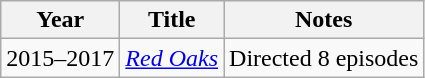<table class="wikitable">
<tr>
<th>Year</th>
<th>Title</th>
<th>Notes</th>
</tr>
<tr>
<td>2015–2017</td>
<td><em><a href='#'>Red Oaks</a></em></td>
<td>Directed 8 episodes</td>
</tr>
</table>
